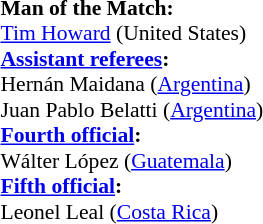<table style="width:50%; font-size:90%;">
<tr>
<td><br><strong>Man of the Match:</strong>
<br><a href='#'>Tim Howard</a> (United States)<br><strong><a href='#'>Assistant referees</a>:</strong>
<br>Hernán Maidana (<a href='#'>Argentina</a>)
<br>Juan Pablo Belatti (<a href='#'>Argentina</a>)
<br><strong><a href='#'>Fourth official</a>:</strong>
<br>Wálter López (<a href='#'>Guatemala</a>)
<br><strong><a href='#'>Fifth official</a>:</strong>
<br>Leonel Leal (<a href='#'>Costa Rica</a>)</td>
</tr>
</table>
